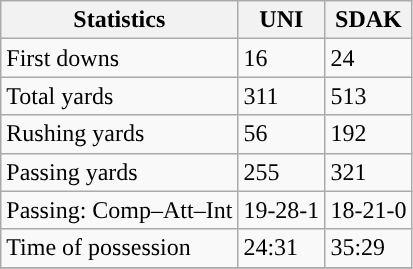<table class="wikitable" style="float: left;">
<tr>
<th>Statistics</th>
<th>UNI</th>
<th>SDAK</th>
</tr>
<tr>
<td>First downs</td>
<td>16</td>
<td>24</td>
</tr>
<tr>
<td>Total yards</td>
<td>311</td>
<td>513</td>
</tr>
<tr>
<td>Rushing yards</td>
<td>56</td>
<td>192</td>
</tr>
<tr>
<td>Passing yards</td>
<td>255</td>
<td>321</td>
</tr>
<tr>
<td>Passing: Comp–Att–Int</td>
<td>19-28-1</td>
<td>18-21-0</td>
</tr>
<tr>
<td>Time of possession</td>
<td>24:31</td>
<td>35:29</td>
</tr>
<tr>
</tr>
</table>
